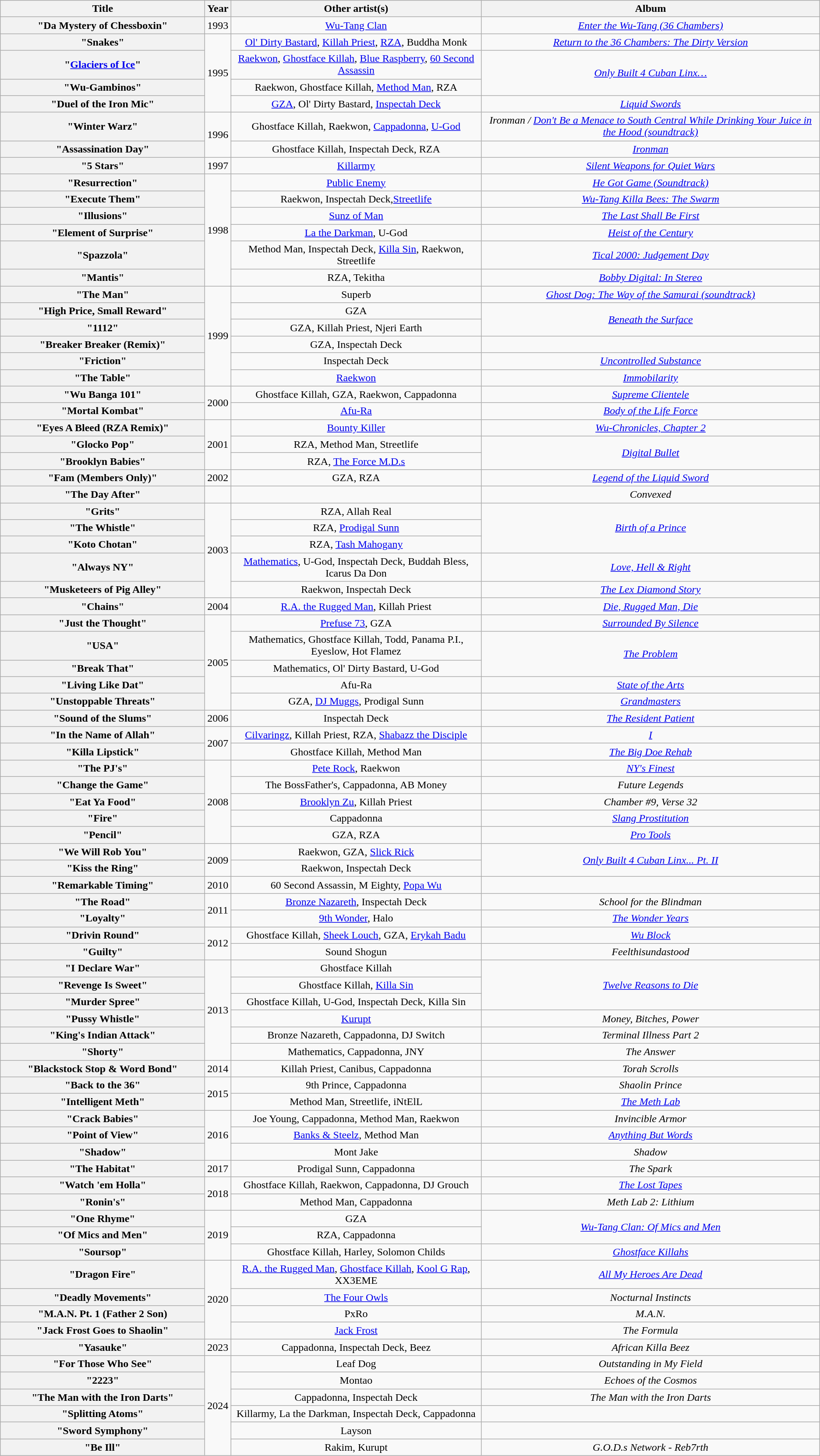<table class="wikitable plainrowheaders" style="text-align:center;">
<tr>
<th scope="col" style="width:19em;">Title</th>
<th scope="col">Year</th>
<th scope="col">Other artist(s)</th>
<th scope="col">Album</th>
</tr>
<tr>
<th scope="row">"Da Mystery of Chessboxin"</th>
<td>1993</td>
<td><a href='#'>Wu-Tang Clan</a></td>
<td><em><a href='#'>Enter the Wu-Tang (36 Chambers)</a></em></td>
</tr>
<tr>
<th scope="row">"Snakes"</th>
<td rowspan="4">1995</td>
<td><a href='#'>Ol' Dirty Bastard</a>, <a href='#'>Killah Priest</a>, <a href='#'>RZA</a>, Buddha Monk</td>
<td><em><a href='#'>Return to the 36 Chambers: The Dirty Version</a></em></td>
</tr>
<tr>
<th scope="row">"<a href='#'>Glaciers of Ice</a>"</th>
<td><a href='#'>Raekwon</a>, <a href='#'>Ghostface Killah</a>, <a href='#'>Blue Raspberry</a>, <a href='#'>60 Second Assassin</a></td>
<td rowspan="2"><em><a href='#'>Only Built 4 Cuban Linx…</a></em></td>
</tr>
<tr>
<th scope="row">"Wu-Gambinos"</th>
<td>Raekwon, Ghostface Killah, <a href='#'>Method Man</a>, RZA</td>
</tr>
<tr>
<th scope="row">"Duel of the Iron Mic"</th>
<td><a href='#'>GZA</a>, Ol' Dirty Bastard, <a href='#'>Inspectah Deck</a></td>
<td><em><a href='#'>Liquid Swords</a></em></td>
</tr>
<tr>
<th scope="row">"Winter Warz"</th>
<td rowspan="2">1996</td>
<td>Ghostface Killah, Raekwon, <a href='#'>Cappadonna</a>, <a href='#'>U-God</a></td>
<td><em>Ironman / <a href='#'>Don't Be a Menace to South Central While Drinking Your Juice in the Hood (soundtrack)</a></em></td>
</tr>
<tr>
<th scope="row">"Assassination Day"</th>
<td>Ghostface Killah, Inspectah Deck, RZA</td>
<td><em><a href='#'>Ironman</a></em></td>
</tr>
<tr>
<th scope="row">"5 Stars"</th>
<td>1997</td>
<td><a href='#'>Killarmy</a></td>
<td><em><a href='#'>Silent Weapons for Quiet Wars</a></em></td>
</tr>
<tr>
<th scope="row">"Resurrection"</th>
<td rowspan="6">1998</td>
<td><a href='#'>Public Enemy</a></td>
<td><em><a href='#'>He Got Game (Soundtrack)</a></em></td>
</tr>
<tr>
<th scope="row">"Execute Them"</th>
<td>Raekwon, Inspectah Deck,<a href='#'>Streetlife</a></td>
<td><em><a href='#'>Wu-Tang Killa Bees: The Swarm</a></em></td>
</tr>
<tr>
<th scope="row">"Illusions"</th>
<td><a href='#'>Sunz of Man</a></td>
<td><em><a href='#'>The Last Shall Be First</a></em></td>
</tr>
<tr>
<th scope="row">"Element of Surprise"</th>
<td><a href='#'>La the Darkman</a>, U-God</td>
<td><em><a href='#'>Heist of the Century</a></em></td>
</tr>
<tr>
<th scope="row">"Spazzola"</th>
<td>Method Man, Inspectah Deck, <a href='#'>Killa Sin</a>, Raekwon, Streetlife</td>
<td><em><a href='#'>Tical 2000: Judgement Day</a></em></td>
</tr>
<tr>
<th scope="row">"Mantis"</th>
<td>RZA, Tekitha</td>
<td><em><a href='#'>Bobby Digital: In Stereo</a></em></td>
</tr>
<tr>
<th scope="row">"The Man"</th>
<td rowspan="6">1999</td>
<td>Superb</td>
<td><em><a href='#'>Ghost Dog: The Way of the Samurai (soundtrack)</a></em></td>
</tr>
<tr>
<th scope="row">"High Price, Small Reward"</th>
<td>GZA</td>
<td rowspan="2"><em><a href='#'>Beneath the Surface</a></em></td>
</tr>
<tr>
<th scope="row">"1112"</th>
<td>GZA, Killah Priest, Njeri Earth</td>
</tr>
<tr>
<th>"Breaker Breaker (Remix)"</th>
<td>GZA, Inspectah Deck</td>
<td></td>
</tr>
<tr>
<th scope="row">"Friction"</th>
<td>Inspectah Deck</td>
<td><em><a href='#'>Uncontrolled Substance</a></em></td>
</tr>
<tr>
<th scope="row">"The Table"</th>
<td><a href='#'>Raekwon</a></td>
<td><em><a href='#'>Immobilarity</a></em></td>
</tr>
<tr>
<th scope="row">"Wu Banga 101"</th>
<td rowspan="2">2000</td>
<td>Ghostface Killah, GZA, Raekwon, Cappadonna</td>
<td><em><a href='#'>Supreme Clientele</a></em></td>
</tr>
<tr>
<th scope="row">"Mortal Kombat"</th>
<td><a href='#'>Afu-Ra</a></td>
<td><em><a href='#'>Body of the Life Force</a></em></td>
</tr>
<tr>
<th scope="row">"Eyes A Bleed (RZA Remix)"</th>
<td rowspan="3">2001</td>
<td><a href='#'>Bounty Killer</a></td>
<td><em><a href='#'>Wu-Chronicles, Chapter 2</a></em></td>
</tr>
<tr>
<th scope="row">"Glocko Pop"</th>
<td>RZA, Method Man, Streetlife</td>
<td rowspan="2"><em><a href='#'>Digital Bullet</a></em></td>
</tr>
<tr>
<th scope="row">"Brooklyn Babies"</th>
<td>RZA, <a href='#'>The Force M.D.s</a></td>
</tr>
<tr>
<th scope="row">"Fam (Members Only)"</th>
<td>2002</td>
<td>GZA, RZA</td>
<td><em><a href='#'>Legend of the Liquid Sword</a></em></td>
</tr>
<tr>
<th>"The Day After"</th>
<td></td>
<td></td>
<td><em>Convexed</em></td>
</tr>
<tr>
<th scope="row">"Grits"</th>
<td rowspan="5">2003</td>
<td>RZA, Allah Real</td>
<td rowspan="3"><em><a href='#'>Birth of a Prince</a></em></td>
</tr>
<tr>
<th scope="row">"The Whistle"</th>
<td>RZA, <a href='#'>Prodigal Sunn</a></td>
</tr>
<tr>
<th scope="row">"Koto Chotan"</th>
<td>RZA, <a href='#'>Tash Mahogany</a></td>
</tr>
<tr>
<th scope="row">"Always NY"</th>
<td><a href='#'>Mathematics</a>, U-God, Inspectah Deck, Buddah Bless, Icarus Da Don</td>
<td><em><a href='#'>Love, Hell & Right</a></em></td>
</tr>
<tr>
<th scope="row">"Musketeers of Pig Alley"</th>
<td>Raekwon, Inspectah Deck</td>
<td><em><a href='#'>The Lex Diamond Story</a></em></td>
</tr>
<tr>
<th scope="row">"Chains"</th>
<td>2004</td>
<td><a href='#'>R.A. the Rugged Man</a>, Killah Priest</td>
<td><em><a href='#'>Die, Rugged Man, Die</a></em></td>
</tr>
<tr>
<th scope="row">"Just the Thought"</th>
<td rowspan="5">2005</td>
<td><a href='#'>Prefuse 73</a>, GZA</td>
<td><em><a href='#'>Surrounded By Silence</a></em></td>
</tr>
<tr>
<th scope="row">"USA"</th>
<td>Mathematics, Ghostface Killah, Todd, Panama P.I., Eyeslow, Hot Flamez</td>
<td rowspan="2"><em><a href='#'>The Problem</a></em></td>
</tr>
<tr>
<th scope="row">"Break That"</th>
<td>Mathematics, Ol' Dirty Bastard, U-God</td>
</tr>
<tr>
<th scope="row">"Living Like Dat"</th>
<td>Afu-Ra</td>
<td><em><a href='#'>State of the Arts</a></em></td>
</tr>
<tr>
<th scope="row">"Unstoppable Threats"</th>
<td>GZA, <a href='#'>DJ Muggs</a>, Prodigal Sunn</td>
<td><em><a href='#'>Grandmasters</a></em></td>
</tr>
<tr>
<th scope="row">"Sound of the Slums"</th>
<td>2006</td>
<td>Inspectah Deck</td>
<td><em><a href='#'>The Resident Patient</a></em></td>
</tr>
<tr>
<th scope="row">"In the Name of Allah"</th>
<td rowspan="2">2007</td>
<td><a href='#'>Cilvaringz</a>, Killah Priest, RZA, <a href='#'>Shabazz the Disciple</a></td>
<td><em><a href='#'>I</a></em></td>
</tr>
<tr>
<th scope="row">"Killa Lipstick"</th>
<td>Ghostface Killah, Method Man</td>
<td><em><a href='#'>The Big Doe Rehab</a></em></td>
</tr>
<tr>
<th scope="row">"The PJ's"</th>
<td rowspan="5">2008</td>
<td><a href='#'>Pete Rock</a>, Raekwon</td>
<td><em><a href='#'>NY's Finest</a></em></td>
</tr>
<tr>
<th scope="row">"Change the Game"</th>
<td>The BossFather's, Cappadonna, AB Money</td>
<td><em>Future Legends</em></td>
</tr>
<tr>
<th scope="row">"Eat Ya Food"</th>
<td><a href='#'>Brooklyn Zu</a>, Killah Priest</td>
<td><em>Chamber #9, Verse 32</em></td>
</tr>
<tr>
<th scope="row">"Fire"</th>
<td>Cappadonna</td>
<td><em><a href='#'>Slang Prostitution</a></em></td>
</tr>
<tr>
<th scope="row">"Pencil"</th>
<td>GZA, RZA</td>
<td><em><a href='#'>Pro Tools</a></em></td>
</tr>
<tr>
<th scope="row">"We Will Rob You"</th>
<td rowspan="2">2009</td>
<td>Raekwon, GZA, <a href='#'>Slick Rick</a></td>
<td rowspan="2"><em><a href='#'>Only Built 4 Cuban Linx... Pt. II</a></em></td>
</tr>
<tr>
<th scope="row">"Kiss the Ring"</th>
<td>Raekwon, Inspectah Deck</td>
</tr>
<tr>
<th scope="row">"Remarkable Timing"</th>
<td>2010</td>
<td>60 Second Assassin, M Eighty, <a href='#'>Popa Wu</a></td>
<td></td>
</tr>
<tr>
<th scope="row">"The Road"</th>
<td rowspan="2">2011</td>
<td><a href='#'>Bronze Nazareth</a>, Inspectah Deck</td>
<td><em>School for the Blindman</em></td>
</tr>
<tr>
<th scope="row">"Loyalty"</th>
<td><a href='#'>9th Wonder</a>, Halo</td>
<td><em><a href='#'>The Wonder Years</a></em></td>
</tr>
<tr>
<th scope="row">"Drivin Round"</th>
<td rowspan="2">2012</td>
<td>Ghostface Killah, <a href='#'>Sheek Louch</a>, GZA, <a href='#'>Erykah Badu</a></td>
<td><em><a href='#'>Wu Block</a></em></td>
</tr>
<tr>
<th>"Guilty"</th>
<td>Sound Shogun</td>
<td><em>Feelthisundastood</em></td>
</tr>
<tr>
<th scope="row">"I Declare War"</th>
<td rowspan="6">2013</td>
<td>Ghostface Killah</td>
<td rowspan="3"><em><a href='#'>Twelve Reasons to Die</a></em></td>
</tr>
<tr>
<th scope="row">"Revenge Is Sweet"</th>
<td>Ghostface Killah, <a href='#'>Killa Sin</a></td>
</tr>
<tr>
<th scope="row">"Murder Spree"</th>
<td>Ghostface Killah, U-God, Inspectah Deck, Killa Sin</td>
</tr>
<tr>
<th scope="row">"Pussy Whistle"</th>
<td><a href='#'>Kurupt</a></td>
<td><em>Money, Bitches, Power</em></td>
</tr>
<tr>
<th scope="row">"King's Indian Attack"</th>
<td>Bronze Nazareth, Cappadonna, DJ Switch</td>
<td><em>Terminal Illness Part 2</em></td>
</tr>
<tr>
<th scope="row">"Shorty"</th>
<td>Mathematics, Cappadonna, JNY</td>
<td><em>The Answer</em></td>
</tr>
<tr>
<th>"Blackstock Stop & Word Bond"</th>
<td>2014</td>
<td>Killah Priest, Canibus, Cappadonna</td>
<td><em>Torah Scrolls</em></td>
</tr>
<tr>
<th>"Back to the 36"</th>
<td rowspan="2">2015</td>
<td>9th Prince, Cappadonna</td>
<td><em>Shaolin Prince</em></td>
</tr>
<tr>
<th>"Intelligent Meth"</th>
<td>Method Man, Streetlife, iNtElL</td>
<td><em><a href='#'>The Meth Lab</a></em></td>
</tr>
<tr>
<th>"Crack Babies"</th>
<td rowspan="3">2016</td>
<td>Joe Young, Cappadonna, Method Man, Raekwon</td>
<td><em>Invincible Armor</em></td>
</tr>
<tr>
<th>"Point of View"</th>
<td><a href='#'>Banks & Steelz</a>, Method Man</td>
<td><em><a href='#'>Anything But Words</a></em></td>
</tr>
<tr>
<th>"Shadow"</th>
<td>Mont Jake</td>
<td><em>Shadow</em></td>
</tr>
<tr>
<th>"The Habitat"</th>
<td>2017</td>
<td>Prodigal Sunn, Cappadonna</td>
<td><em>The Spark</em></td>
</tr>
<tr>
<th>"Watch 'em Holla"</th>
<td rowspan="2">2018</td>
<td>Ghostface Killah, Raekwon, Cappadonna, DJ Grouch</td>
<td><a href='#'><em>The Lost Tapes</em></a></td>
</tr>
<tr>
<th>"Ronin's"</th>
<td>Method Man, Cappadonna</td>
<td><em>Meth Lab 2: Lithium</em></td>
</tr>
<tr>
<th>"One Rhyme"</th>
<td rowspan="3">2019</td>
<td>GZA</td>
<td rowspan="2"><a href='#'><em>Wu-Tang Clan: Of Mics and Men</em></a></td>
</tr>
<tr>
<th>"Of Mics and Men"</th>
<td>RZA, Cappadonna</td>
</tr>
<tr>
<th>"Soursop"</th>
<td>Ghostface Killah, Harley, Solomon Childs</td>
<td><em><a href='#'>Ghostface Killahs</a></em></td>
</tr>
<tr>
<th scope="row">"Dragon Fire"</th>
<td rowspan="4">2020</td>
<td><a href='#'>R.A. the Rugged Man</a>, <a href='#'>Ghostface Killah</a>, <a href='#'>Kool G Rap</a>, XX3EME</td>
<td><em><a href='#'>All My Heroes Are Dead</a></em></td>
</tr>
<tr>
<th>"Deadly Movements"</th>
<td><a href='#'>The Four Owls</a></td>
<td><em>Nocturnal Instincts</em></td>
</tr>
<tr>
<th>"M.A.N. Pt. 1 (Father 2 Son)</th>
<td>PxRo</td>
<td><em>M.A.N.</em></td>
</tr>
<tr>
<th>"Jack Frost Goes to Shaolin"</th>
<td><a href='#'>Jack Frost</a></td>
<td><em>The Formula</em></td>
</tr>
<tr>
<th>"Yasauke"</th>
<td>2023</td>
<td>Cappadonna, Inspectah Deck, Beez</td>
<td><em>African Killa Beez</em></td>
</tr>
<tr>
<th>"For Those Who See"</th>
<td rowspan="6">2024</td>
<td>Leaf Dog</td>
<td><em>Outstanding in My Field</em></td>
</tr>
<tr>
<th>"2223"</th>
<td>Montao</td>
<td><em>Echoes of the Cosmos</em></td>
</tr>
<tr>
<th>"The Man with the Iron Darts"</th>
<td>Cappadonna, Inspectah Deck</td>
<td><em>The Man with the Iron Darts</em></td>
</tr>
<tr>
<th>"Splitting Atoms"</th>
<td>Killarmy, La the Darkman, Inspectah Deck, Cappadonna</td>
<td></td>
</tr>
<tr>
<th>"Sword Symphony"</th>
<td>Layson</td>
<td></td>
</tr>
<tr>
<th>"Be Ill"</th>
<td>Rakim, Kurupt</td>
<td><em>G.O.D.s Network - Reb7rth</em></td>
</tr>
</table>
